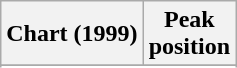<table class="wikitable sortable">
<tr>
<th>Chart (1999)</th>
<th>Peak<br>position</th>
</tr>
<tr>
</tr>
<tr>
</tr>
<tr>
</tr>
<tr>
</tr>
</table>
